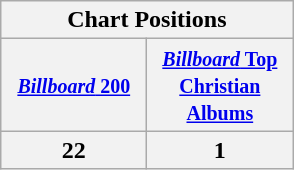<table class="wikitable">
<tr>
<th colspan="3">Chart Positions</th>
</tr>
<tr>
<th width="90"><small><a href='#'><em>Billboard</em> 200</a></small></th>
<th width="90"><small><a href='#'><em>Billboard</em> Top Christian Albums</a></small></th>
</tr>
<tr>
<th>22</th>
<th>1</th>
</tr>
</table>
